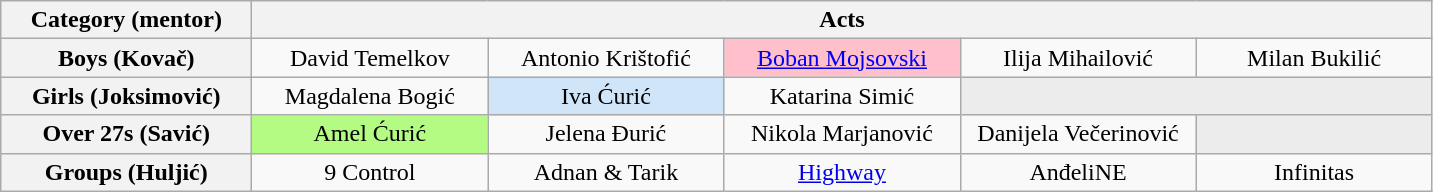<table class="wikitable" style="text-align:center">
<tr>
<th scope="col" style="width:160px;">Category (mentor)</th>
<th scope="col" colspan="5">Acts</th>
</tr>
<tr>
<th scope="row">Boys (Kovač)</th>
<td>David Temelkov</td>
<td>Antonio Krištofić</td>
<td style="width:150px;background:pink;"><a href='#'>Boban Mojsovski</a></td>
<td>Ilija Mihailović</td>
<td style="width:150px;">Milan Bukilić</td>
</tr>
<tr>
<th scope="row">Girls (Joksimović)</th>
<td>Magdalena Bogić</td>
<td style="width:150px; background:#d1e5f8">Iva Ćurić</td>
<td>Katarina Simić</td>
<td colspan="2" bgcolor="ececec"></td>
</tr>
<tr>
<th scope="row">Over 27s (Savić)</th>
<td style="background:#B4FB84;">Amel Ćurić</td>
<td>Jelena Đurić</td>
<td style="width:150px;">Nikola Marjanović</td>
<td>Danijela Večerinović</td>
<td colspan="2" bgcolor="ececec"></td>
</tr>
<tr>
<th scope="row">Groups (Huljić)</th>
<td style="width:150px;">9 Control</td>
<td style="width:150px;">Adnan & Tarik</td>
<td><a href='#'>Highway</a></td>
<td style="width:150px;">AnđeliNE</td>
<td style="width:150px;">Infinitas</td>
</tr>
</table>
